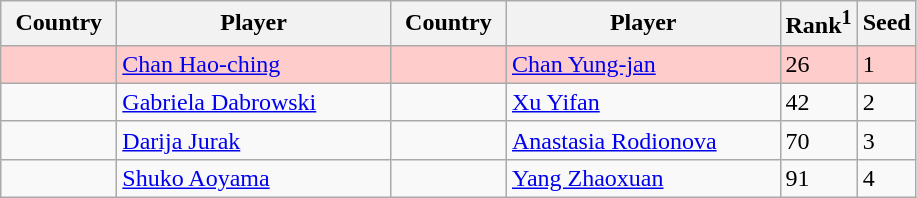<table class="sortable wikitable">
<tr>
<th width="70">Country</th>
<th width="175">Player</th>
<th width="70">Country</th>
<th width="175">Player</th>
<th>Rank<sup>1</sup></th>
<th>Seed</th>
</tr>
<tr bgcolor=#fcc>
<td></td>
<td><a href='#'>Chan Hao-ching</a></td>
<td></td>
<td><a href='#'>Chan Yung-jan</a></td>
<td>26</td>
<td>1</td>
</tr>
<tr>
<td></td>
<td><a href='#'>Gabriela Dabrowski</a></td>
<td></td>
<td><a href='#'>Xu Yifan</a></td>
<td>42</td>
<td>2</td>
</tr>
<tr>
<td></td>
<td><a href='#'>Darija Jurak</a></td>
<td></td>
<td><a href='#'>Anastasia Rodionova</a></td>
<td>70</td>
<td>3</td>
</tr>
<tr>
<td></td>
<td><a href='#'>Shuko Aoyama</a></td>
<td></td>
<td><a href='#'>Yang Zhaoxuan</a></td>
<td>91</td>
<td>4</td>
</tr>
</table>
